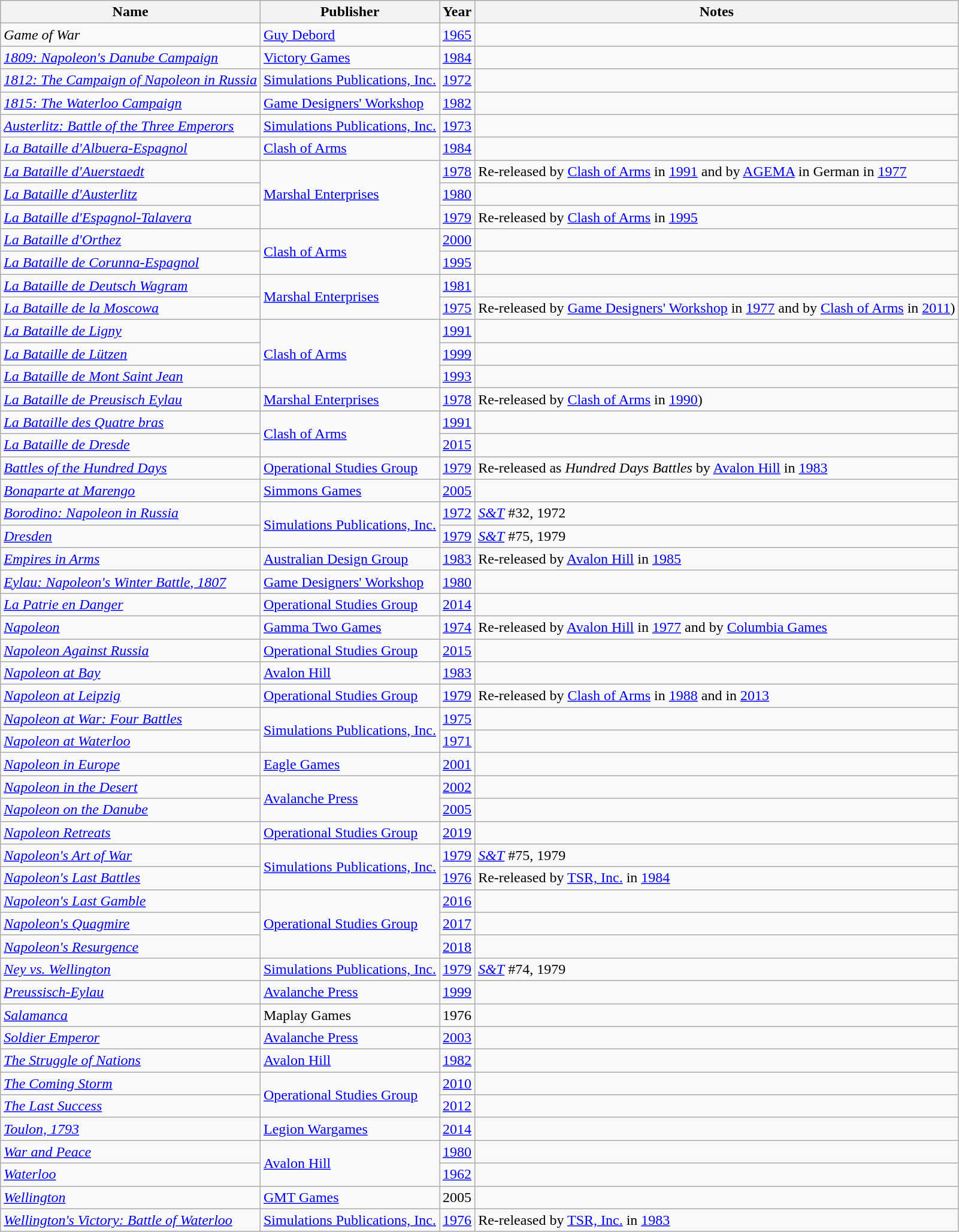<table class="wikitable sortable">
<tr>
<th>Name</th>
<th>Publisher</th>
<th>Year</th>
<th>Notes</th>
</tr>
<tr>
<td><em>Game of War</em></td>
<td><a href='#'>Guy Debord</a></td>
<td><a href='#'>1965</a></td>
<td></td>
</tr>
<tr>
<td><em><a href='#'>1809: Napoleon's Danube Campaign</a></em></td>
<td><a href='#'>Victory Games</a></td>
<td><a href='#'>1984</a></td>
<td></td>
</tr>
<tr>
<td><em><a href='#'>1812: The Campaign of Napoleon in Russia</a></em></td>
<td><a href='#'>Simulations Publications, Inc.</a></td>
<td><a href='#'>1972</a></td>
<td></td>
</tr>
<tr>
<td><em><a href='#'>1815: The Waterloo Campaign</a></em></td>
<td><a href='#'>Game Designers' Workshop</a></td>
<td><a href='#'>1982</a></td>
<td></td>
</tr>
<tr>
<td><em><a href='#'>Austerlitz: Battle of the Three Emperors</a></em></td>
<td><a href='#'>Simulations Publications, Inc.</a></td>
<td><a href='#'>1973</a></td>
<td></td>
</tr>
<tr>
<td><em><a href='#'>La Bataille d'Albuera-Espagnol</a></em></td>
<td><a href='#'>Clash of Arms</a></td>
<td><a href='#'>1984</a></td>
<td></td>
</tr>
<tr>
<td><em><a href='#'>La Bataille d'Auerstaedt</a></em></td>
<td rowspan="3"><a href='#'>Marshal Enterprises</a></td>
<td><a href='#'>1978</a></td>
<td>Re-released by <a href='#'>Clash of Arms</a> in <a href='#'>1991</a> and by <a href='#'>AGEMA</a> in German in <a href='#'>1977</a></td>
</tr>
<tr>
<td><em><a href='#'>La Bataille d'Austerlitz</a></em></td>
<td><a href='#'>1980</a></td>
<td></td>
</tr>
<tr>
<td><em><a href='#'>La Bataille d'Espagnol-Talavera</a></em></td>
<td><a href='#'>1979</a></td>
<td>Re-released by <a href='#'>Clash of Arms</a> in <a href='#'>1995</a></td>
</tr>
<tr>
<td><em><a href='#'>La Bataille d'Orthez</a></em></td>
<td rowspan="2"><a href='#'>Clash of Arms</a></td>
<td><a href='#'>2000</a></td>
<td></td>
</tr>
<tr>
<td><em><a href='#'>La Bataille de Corunna-Espagnol</a></em></td>
<td><a href='#'>1995</a></td>
<td></td>
</tr>
<tr>
<td><em><a href='#'>La Bataille de Deutsch Wagram</a></em></td>
<td rowspan="2"><a href='#'>Marshal Enterprises</a></td>
<td><a href='#'>1981</a></td>
<td></td>
</tr>
<tr>
<td><em><a href='#'>La Bataille de la Moscowa</a></em></td>
<td><a href='#'>1975</a></td>
<td>Re-released by <a href='#'>Game Designers' Workshop</a> in <a href='#'>1977</a> and by <a href='#'>Clash of Arms</a> in <a href='#'>2011</a>)</td>
</tr>
<tr>
<td><em><a href='#'>La Bataille de Ligny</a></em></td>
<td rowspan="3"><a href='#'>Clash of Arms</a></td>
<td><a href='#'>1991</a></td>
<td></td>
</tr>
<tr>
<td><em><a href='#'>La Bataille de Lützen</a></em></td>
<td><a href='#'>1999</a></td>
<td></td>
</tr>
<tr>
<td><em><a href='#'>La Bataille de Mont Saint Jean</a></em></td>
<td><a href='#'>1993</a></td>
<td></td>
</tr>
<tr>
<td><em><a href='#'>La Bataille de Preusisch Eylau</a></em></td>
<td><a href='#'>Marshal Enterprises</a></td>
<td><a href='#'>1978</a></td>
<td>Re-released by <a href='#'>Clash of Arms</a> in <a href='#'>1990</a>)</td>
</tr>
<tr>
<td><em><a href='#'>La Bataille des Quatre bras</a></em></td>
<td rowspan="2"><a href='#'>Clash of Arms</a></td>
<td><a href='#'>1991</a></td>
<td></td>
</tr>
<tr>
<td><em><a href='#'>La Bataille de Dresde</a></em></td>
<td><a href='#'>2015</a></td>
<td></td>
</tr>
<tr>
<td><em><a href='#'>Battles of the Hundred Days</a></em></td>
<td><a href='#'>Operational Studies Group</a></td>
<td><a href='#'>1979</a></td>
<td>Re-released as <em>Hundred Days Battles</em> by <a href='#'>Avalon Hill</a> in <a href='#'>1983</a></td>
</tr>
<tr>
<td><em><a href='#'>Bonaparte at Marengo</a></em></td>
<td><a href='#'>Simmons Games</a></td>
<td><a href='#'>2005</a></td>
<td></td>
</tr>
<tr>
<td><em><a href='#'>Borodino: Napoleon in Russia</a></em></td>
<td rowspan="2"><a href='#'>Simulations Publications, Inc.</a></td>
<td><a href='#'>1972</a></td>
<td><em><a href='#'>S&T</a></em> #32, 1972</td>
</tr>
<tr>
<td><em><a href='#'>Dresden</a></em></td>
<td><a href='#'>1979</a></td>
<td><em><a href='#'>S&T</a></em> #75, 1979</td>
</tr>
<tr>
<td><em><a href='#'>Empires in Arms</a></em></td>
<td><a href='#'>Australian Design Group</a></td>
<td><a href='#'>1983</a></td>
<td>Re-released by <a href='#'>Avalon Hill</a> in <a href='#'>1985</a></td>
</tr>
<tr>
<td><em><a href='#'>Eylau: Napoleon's Winter Battle, 1807</a></em></td>
<td><a href='#'>Game Designers' Workshop</a></td>
<td><a href='#'>1980</a></td>
<td></td>
</tr>
<tr>
<td><em><a href='#'>La Patrie en Danger</a></em></td>
<td><a href='#'>Operational Studies Group</a></td>
<td><a href='#'>2014</a></td>
<td></td>
</tr>
<tr>
<td><em><a href='#'>Napoleon</a></em></td>
<td><a href='#'>Gamma Two Games</a></td>
<td><a href='#'>1974</a></td>
<td>Re-released by <a href='#'>Avalon Hill</a> in <a href='#'>1977</a> and by <a href='#'>Columbia Games</a></td>
</tr>
<tr>
<td><em><a href='#'>Napoleon Against Russia</a></em></td>
<td><a href='#'>Operational Studies Group</a></td>
<td><a href='#'>2015</a></td>
<td></td>
</tr>
<tr>
<td><em><a href='#'>Napoleon at Bay</a></em></td>
<td><a href='#'>Avalon Hill</a></td>
<td><a href='#'>1983</a></td>
<td></td>
</tr>
<tr>
<td><em><a href='#'>Napoleon at Leipzig</a></em></td>
<td><a href='#'>Operational Studies Group</a></td>
<td><a href='#'>1979</a></td>
<td>Re-released by <a href='#'>Clash of Arms</a> in <a href='#'>1988</a> and in <a href='#'>2013</a></td>
</tr>
<tr>
<td><em><a href='#'>Napoleon at War: Four Battles</a></em></td>
<td rowspan="2"><a href='#'>Simulations Publications, Inc.</a></td>
<td><a href='#'>1975</a></td>
<td></td>
</tr>
<tr>
<td><em><a href='#'>Napoleon at Waterloo</a></em></td>
<td><a href='#'>1971</a></td>
<td></td>
</tr>
<tr>
<td><em><a href='#'>Napoleon in Europe</a></em></td>
<td><a href='#'>Eagle Games</a></td>
<td><a href='#'>2001</a></td>
<td></td>
</tr>
<tr>
<td><em><a href='#'>Napoleon in the Desert</a></em></td>
<td rowspan="2"><a href='#'>Avalanche Press</a></td>
<td><a href='#'>2002</a></td>
<td></td>
</tr>
<tr>
<td><em><a href='#'>Napoleon on the Danube</a></em></td>
<td><a href='#'>2005</a></td>
<td></td>
</tr>
<tr>
<td><em><a href='#'>Napoleon Retreats</a></em></td>
<td><a href='#'>Operational Studies Group</a></td>
<td><a href='#'>2019</a></td>
<td></td>
</tr>
<tr>
<td><em><a href='#'>Napoleon's Art of War</a></em></td>
<td rowspan="2"><a href='#'>Simulations Publications, Inc.</a></td>
<td><a href='#'>1979</a></td>
<td><em><a href='#'>S&T</a></em> #75, 1979</td>
</tr>
<tr>
<td><em><a href='#'>Napoleon's Last Battles</a></em></td>
<td><a href='#'>1976</a></td>
<td>Re-released by <a href='#'>TSR, Inc.</a> in <a href='#'>1984</a></td>
</tr>
<tr>
<td><em><a href='#'>Napoleon's Last Gamble</a></em></td>
<td rowspan="3"><a href='#'>Operational Studies Group</a></td>
<td><a href='#'>2016</a></td>
<td></td>
</tr>
<tr>
<td><em><a href='#'>Napoleon's Quagmire</a></em></td>
<td><a href='#'>2017</a></td>
<td></td>
</tr>
<tr>
<td><em><a href='#'>Napoleon's Resurgence</a></em></td>
<td><a href='#'>2018</a></td>
<td></td>
</tr>
<tr>
<td><em><a href='#'>Ney vs. Wellington</a></em></td>
<td><a href='#'>Simulations Publications, Inc.</a></td>
<td><a href='#'>1979</a></td>
<td><em><a href='#'>S&T</a></em> #74, 1979</td>
</tr>
<tr>
<td><em><a href='#'>Preussisch-Eylau</a></em></td>
<td><a href='#'>Avalanche Press</a></td>
<td><a href='#'>1999</a></td>
<td></td>
</tr>
<tr>
<td><em><a href='#'>Salamanca</a></em></td>
<td>Maplay Games</td>
<td>1976</td>
<td></td>
</tr>
<tr>
<td><em><a href='#'>Soldier Emperor</a></em></td>
<td><a href='#'>Avalanche Press</a></td>
<td><a href='#'>2003</a></td>
<td></td>
</tr>
<tr>
<td><em><a href='#'>The Struggle of Nations</a></em></td>
<td><a href='#'>Avalon Hill</a></td>
<td><a href='#'>1982</a></td>
<td></td>
</tr>
<tr>
<td><em><a href='#'>The Coming Storm</a></em></td>
<td rowspan="2"><a href='#'>Operational Studies Group</a></td>
<td><a href='#'>2010</a></td>
<td></td>
</tr>
<tr>
<td><em><a href='#'>The Last Success</a></em></td>
<td><a href='#'>2012</a></td>
<td></td>
</tr>
<tr>
<td><em><a href='#'>Toulon, 1793</a></em></td>
<td><a href='#'>Legion Wargames</a></td>
<td><a href='#'>2014</a></td>
<td></td>
</tr>
<tr>
<td><em><a href='#'>War and Peace</a></em></td>
<td rowspan="2"><a href='#'>Avalon Hill</a></td>
<td><a href='#'>1980</a></td>
<td></td>
</tr>
<tr>
<td><em><a href='#'>Waterloo</a></em></td>
<td><a href='#'>1962</a></td>
<td></td>
</tr>
<tr>
<td><em><a href='#'>Wellington</a></em></td>
<td><a href='#'>GMT Games</a></td>
<td>2005</td>
<td></td>
</tr>
<tr>
<td><em><a href='#'>Wellington's Victory: Battle of Waterloo</a></em></td>
<td><a href='#'>Simulations Publications, Inc.</a></td>
<td><a href='#'>1976</a></td>
<td>Re-released by <a href='#'>TSR, Inc.</a> in <a href='#'>1983</a></td>
</tr>
</table>
